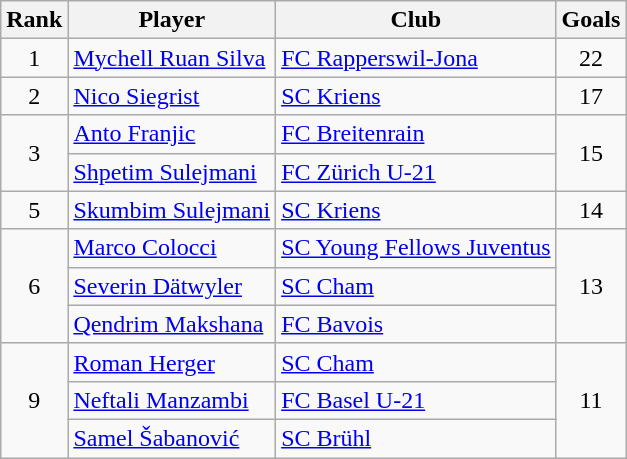<table class="wikitable" style="text-align:center">
<tr>
<th>Rank</th>
<th>Player</th>
<th>Club</th>
<th>Goals</th>
</tr>
<tr>
<td>1</td>
<td align="left"> <a href='#'>Mychell Ruan Silva</a></td>
<td align="left"><a href='#'>FC Rapperswil-Jona</a></td>
<td>22</td>
</tr>
<tr>
<td>2</td>
<td align="left"> <a href='#'>Nico Siegrist</a></td>
<td align="left"><a href='#'>SC Kriens</a></td>
<td>17</td>
</tr>
<tr>
<td rowspan="2">3</td>
<td align="left"> <a href='#'>Anto Franjic</a></td>
<td align="left"><a href='#'>FC Breitenrain</a></td>
<td rowspan="2">15</td>
</tr>
<tr>
<td align="left"> <a href='#'>Shpetim Sulejmani</a></td>
<td align="left"><a href='#'>FC Zürich U-21</a></td>
</tr>
<tr>
<td>5</td>
<td align="left"> <a href='#'>Skumbim Sulejmani</a></td>
<td align="left"><a href='#'>SC Kriens</a></td>
<td>14</td>
</tr>
<tr>
<td rowspan="3">6</td>
<td align="left"> <a href='#'>Marco Colocci</a></td>
<td align="left"><a href='#'>SC Young Fellows Juventus</a></td>
<td rowspan="3">13</td>
</tr>
<tr>
<td align="left"> <a href='#'>Severin Dätwyler</a></td>
<td align="left"><a href='#'>SC Cham</a></td>
</tr>
<tr>
<td align="left"> <a href='#'>Qendrim Makshana</a></td>
<td align="left"><a href='#'>FC Bavois</a></td>
</tr>
<tr>
<td rowspan="3">9</td>
<td align="left"> <a href='#'>Roman Herger</a></td>
<td align="left"><a href='#'>SC Cham</a></td>
<td rowspan="3">11</td>
</tr>
<tr>
<td align="left"> <a href='#'>Neftali Manzambi</a></td>
<td align="left"><a href='#'>FC Basel U-21</a></td>
</tr>
<tr>
<td align="left"> <a href='#'>Samel Šabanović</a></td>
<td align="left"><a href='#'>SC Brühl</a></td>
</tr>
</table>
